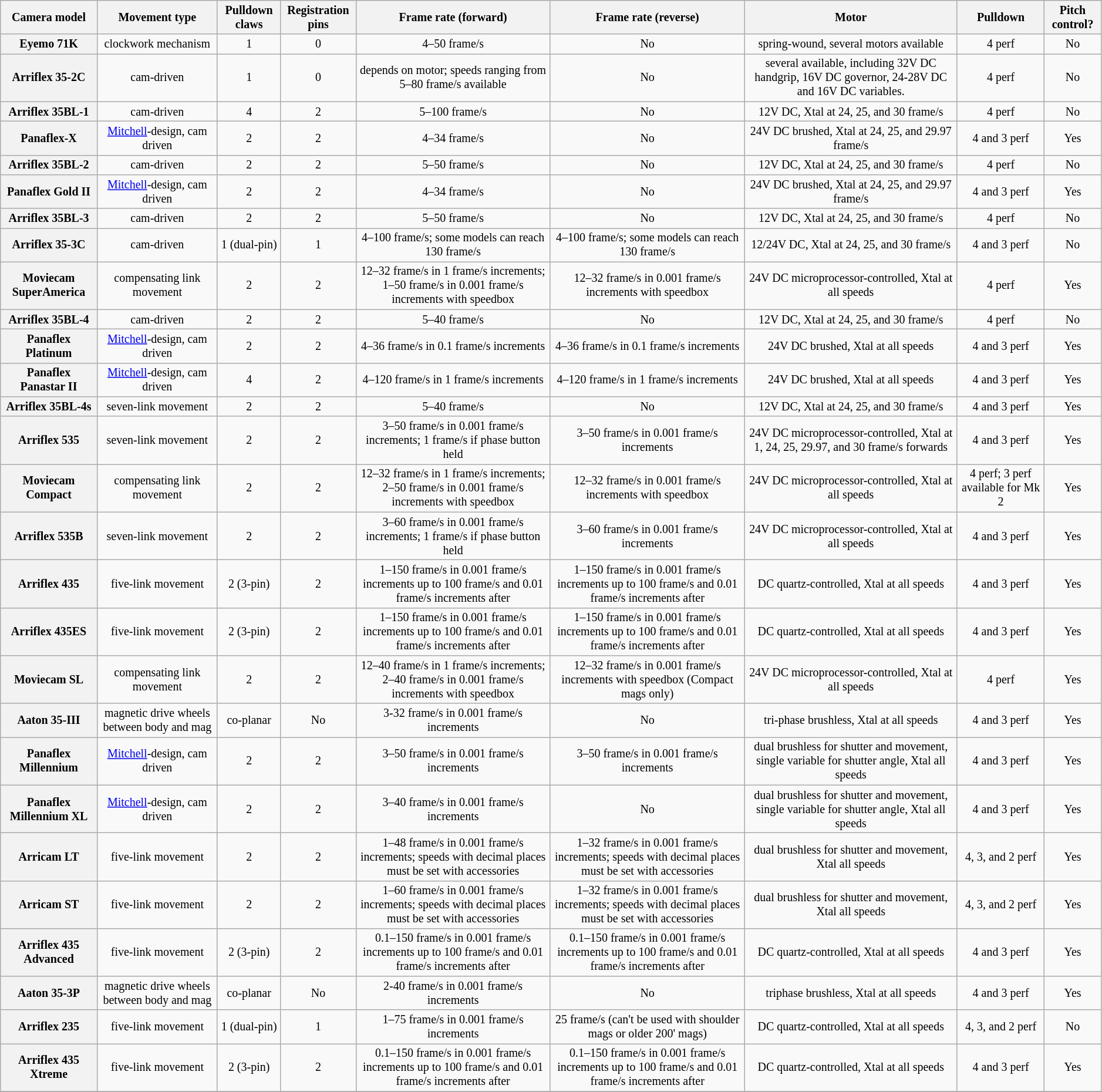<table class="wikitable sortable" style="font-size: smaller; width: auto; text-align: center;">
<tr>
<th>Camera model</th>
<th>Movement type</th>
<th>Pulldown claws</th>
<th>Registration pins</th>
<th>Frame rate (forward)</th>
<th>Frame rate (reverse)</th>
<th>Motor</th>
<th>Pulldown</th>
<th>Pitch control?</th>
</tr>
<tr>
<th>Eyemo 71K</th>
<td>clockwork mechanism</td>
<td>1</td>
<td>0</td>
<td>4–50 frame/s</td>
<td>No</td>
<td>spring-wound, several motors available</td>
<td>4 perf</td>
<td>No</td>
</tr>
<tr>
<th>Arriflex 35-2C</th>
<td>cam-driven</td>
<td>1</td>
<td>0</td>
<td>depends on motor; speeds ranging from 5–80 frame/s available</td>
<td>No</td>
<td>several available, including 32V DC handgrip, 16V DC governor, 24-28V DC and 16V DC variables.</td>
<td>4 perf</td>
<td>No</td>
</tr>
<tr>
<th>Arriflex 35BL-1</th>
<td>cam-driven</td>
<td>4</td>
<td>2</td>
<td>5–100 frame/s</td>
<td>No</td>
<td>12V DC, Xtal at 24, 25, and 30 frame/s</td>
<td>4 perf</td>
<td>No</td>
</tr>
<tr>
<th>Panaflex-X</th>
<td><a href='#'>Mitchell</a>-design, cam driven</td>
<td>2</td>
<td>2</td>
<td>4–34 frame/s</td>
<td>No</td>
<td>24V DC brushed, Xtal at 24, 25, and 29.97 frame/s</td>
<td>4 and 3 perf</td>
<td>Yes</td>
</tr>
<tr>
<th>Arriflex 35BL-2</th>
<td>cam-driven</td>
<td>2</td>
<td>2</td>
<td>5–50 frame/s</td>
<td>No</td>
<td>12V DC, Xtal at 24, 25, and 30 frame/s</td>
<td>4 perf</td>
<td>No</td>
</tr>
<tr>
<th>Panaflex Gold II</th>
<td><a href='#'>Mitchell</a>-design, cam driven</td>
<td>2</td>
<td>2</td>
<td>4–34 frame/s</td>
<td>No</td>
<td>24V DC brushed, Xtal at 24, 25, and 29.97 frame/s</td>
<td>4 and 3 perf</td>
<td>Yes</td>
</tr>
<tr>
<th>Arriflex 35BL-3</th>
<td>cam-driven</td>
<td>2</td>
<td>2</td>
<td>5–50 frame/s</td>
<td>No</td>
<td>12V DC, Xtal at 24, 25, and 30 frame/s</td>
<td>4 perf</td>
<td>No</td>
</tr>
<tr>
<th>Arriflex 35-3C</th>
<td>cam-driven</td>
<td>1 (dual-pin)</td>
<td>1</td>
<td>4–100 frame/s; some models can reach 130 frame/s</td>
<td>4–100 frame/s; some models can reach 130 frame/s</td>
<td>12/24V DC, Xtal at 24, 25, and 30 frame/s</td>
<td>4 and 3 perf</td>
<td>No</td>
</tr>
<tr>
<th>Moviecam SuperAmerica</th>
<td>compensating link movement</td>
<td>2</td>
<td>2</td>
<td>12–32 frame/s in 1 frame/s increments; 1–50 frame/s in 0.001 frame/s increments with speedbox</td>
<td>12–32 frame/s in 0.001 frame/s increments with speedbox</td>
<td>24V DC microprocessor-controlled, Xtal at all speeds</td>
<td>4 perf</td>
<td>Yes</td>
</tr>
<tr>
<th>Arriflex 35BL-4</th>
<td>cam-driven</td>
<td>2</td>
<td>2</td>
<td>5–40 frame/s</td>
<td>No</td>
<td>12V DC, Xtal at 24, 25, and 30 frame/s</td>
<td>4 perf</td>
<td>No</td>
</tr>
<tr>
<th>Panaflex Platinum</th>
<td><a href='#'>Mitchell</a>-design, cam driven</td>
<td>2</td>
<td>2</td>
<td>4–36 frame/s in 0.1 frame/s increments</td>
<td>4–36 frame/s in 0.1 frame/s increments</td>
<td>24V DC brushed, Xtal at all speeds</td>
<td>4 and 3 perf</td>
<td>Yes</td>
</tr>
<tr>
<th>Panaflex Panastar II</th>
<td><a href='#'>Mitchell</a>-design, cam driven</td>
<td>4</td>
<td>2</td>
<td>4–120 frame/s in 1 frame/s increments</td>
<td>4–120 frame/s in 1 frame/s increments</td>
<td>24V DC brushed, Xtal at all speeds</td>
<td>4 and 3 perf</td>
<td>Yes</td>
</tr>
<tr>
<th>Arriflex 35BL-4s</th>
<td>seven-link movement</td>
<td>2</td>
<td>2</td>
<td>5–40 frame/s</td>
<td>No</td>
<td>12V DC, Xtal at 24, 25, and 30 frame/s</td>
<td>4 and 3 perf</td>
<td>Yes</td>
</tr>
<tr>
<th>Arriflex 535</th>
<td>seven-link movement</td>
<td>2</td>
<td>2</td>
<td>3–50 frame/s in 0.001 frame/s increments; 1 frame/s if phase button held</td>
<td>3–50 frame/s in 0.001 frame/s increments</td>
<td>24V DC microprocessor-controlled, Xtal at 1, 24, 25, 29.97, and 30 frame/s forwards</td>
<td>4 and 3 perf</td>
<td>Yes</td>
</tr>
<tr>
<th>Moviecam Compact</th>
<td>compensating link movement</td>
<td>2</td>
<td>2</td>
<td>12–32 frame/s in 1 frame/s increments; 2–50 frame/s in 0.001 frame/s increments with speedbox</td>
<td>12–32 frame/s in 0.001 frame/s increments with speedbox</td>
<td>24V DC microprocessor-controlled, Xtal at all speeds</td>
<td>4 perf; 3 perf available for Mk 2</td>
<td>Yes</td>
</tr>
<tr>
<th>Arriflex 535B</th>
<td>seven-link movement</td>
<td>2</td>
<td>2</td>
<td>3–60 frame/s in 0.001 frame/s increments; 1 frame/s if phase button held</td>
<td>3–60 frame/s in 0.001 frame/s increments</td>
<td>24V DC microprocessor-controlled, Xtal at all speeds</td>
<td>4 and 3 perf</td>
<td>Yes</td>
</tr>
<tr>
<th>Arriflex 435</th>
<td>five-link movement</td>
<td>2 (3-pin)</td>
<td>2</td>
<td>1–150 frame/s in 0.001 frame/s increments up to 100 frame/s and 0.01 frame/s increments after</td>
<td>1–150 frame/s in 0.001 frame/s increments up to 100 frame/s and 0.01 frame/s increments after</td>
<td>DC quartz-controlled, Xtal at all speeds</td>
<td>4 and 3 perf</td>
<td>Yes</td>
</tr>
<tr>
<th>Arriflex 435ES</th>
<td>five-link movement</td>
<td>2 (3-pin)</td>
<td>2</td>
<td>1–150 frame/s in 0.001 frame/s increments up to 100 frame/s and 0.01 frame/s increments after</td>
<td>1–150 frame/s in 0.001 frame/s increments up to 100 frame/s and 0.01 frame/s increments after</td>
<td>DC quartz-controlled, Xtal at all speeds</td>
<td>4 and 3 perf</td>
<td>Yes</td>
</tr>
<tr>
<th>Moviecam SL</th>
<td>compensating link movement</td>
<td>2</td>
<td>2</td>
<td>12–40 frame/s in 1 frame/s increments; 2–40 frame/s in 0.001 frame/s increments with speedbox</td>
<td>12–32 frame/s in 0.001 frame/s increments with speedbox (Compact mags only)</td>
<td>24V DC microprocessor-controlled, Xtal at all speeds</td>
<td>4 perf</td>
<td>Yes</td>
</tr>
<tr>
<th>Aaton 35-III</th>
<td>magnetic drive wheels between body and mag</td>
<td>co-planar</td>
<td>No</td>
<td>3-32 frame/s in 0.001 frame/s increments</td>
<td>No</td>
<td>tri-phase brushless, Xtal at all speeds</td>
<td>4 and 3 perf</td>
<td>Yes</td>
</tr>
<tr>
<th>Panaflex Millennium</th>
<td><a href='#'>Mitchell</a>-design, cam driven</td>
<td>2</td>
<td>2</td>
<td>3–50 frame/s in 0.001 frame/s increments</td>
<td>3–50 frame/s in 0.001 frame/s increments</td>
<td>dual brushless for shutter and movement, single variable for shutter angle, Xtal all speeds</td>
<td>4 and 3 perf</td>
<td>Yes</td>
</tr>
<tr>
<th>Panaflex Millennium XL</th>
<td><a href='#'>Mitchell</a>-design, cam driven</td>
<td>2</td>
<td>2</td>
<td>3–40 frame/s in 0.001 frame/s increments</td>
<td>No</td>
<td>dual brushless for shutter and movement, single variable for shutter angle, Xtal all speeds</td>
<td>4 and 3 perf</td>
<td>Yes</td>
</tr>
<tr>
<th>Arricam LT</th>
<td>five-link movement</td>
<td>2</td>
<td>2</td>
<td>1–48 frame/s in 0.001 frame/s increments; speeds with decimal places must be set with accessories</td>
<td>1–32 frame/s in 0.001 frame/s increments; speeds with decimal places must be set with accessories</td>
<td>dual brushless for shutter and movement, Xtal all speeds</td>
<td>4, 3, and 2 perf</td>
<td>Yes</td>
</tr>
<tr>
<th>Arricam ST</th>
<td>five-link movement</td>
<td>2</td>
<td>2</td>
<td>1–60 frame/s in 0.001 frame/s increments; speeds with decimal places must be set with accessories</td>
<td>1–32 frame/s in 0.001 frame/s increments; speeds with decimal places must be set with accessories</td>
<td>dual brushless for shutter and movement, Xtal all speeds</td>
<td>4, 3, and 2 perf</td>
<td>Yes</td>
</tr>
<tr>
<th>Arriflex 435 Advanced</th>
<td>five-link movement</td>
<td>2 (3-pin)</td>
<td>2</td>
<td>0.1–150 frame/s in 0.001 frame/s increments up to 100 frame/s and 0.01 frame/s increments after</td>
<td>0.1–150 frame/s in 0.001 frame/s increments up to 100 frame/s and 0.01 frame/s increments after</td>
<td>DC quartz-controlled, Xtal at all speeds</td>
<td>4 and 3 perf</td>
<td>Yes</td>
</tr>
<tr>
<th>Aaton 35-3P</th>
<td>magnetic drive wheels between body and mag</td>
<td>co-planar</td>
<td>No</td>
<td>2-40 frame/s in 0.001 frame/s increments</td>
<td>No</td>
<td>triphase brushless, Xtal at all speeds</td>
<td>4 and 3 perf</td>
<td>Yes</td>
</tr>
<tr>
<th>Arriflex 235</th>
<td>five-link movement</td>
<td>1 (dual-pin)</td>
<td>1</td>
<td>1–75 frame/s in 0.001 frame/s increments</td>
<td>25 frame/s (can't be used with shoulder mags or older 200' mags)</td>
<td>DC quartz-controlled, Xtal at all speeds</td>
<td>4, 3, and 2 perf</td>
<td>No</td>
</tr>
<tr>
<th>Arriflex 435 Xtreme</th>
<td>five-link movement</td>
<td>2 (3-pin)</td>
<td>2</td>
<td>0.1–150 frame/s in 0.001 frame/s increments up to 100 frame/s and 0.01 frame/s increments after</td>
<td>0.1–150 frame/s in 0.001 frame/s increments up to 100 frame/s and 0.01 frame/s increments after</td>
<td>DC quartz-controlled, Xtal at all speeds</td>
<td>4 and 3 perf</td>
<td>Yes</td>
</tr>
<tr>
</tr>
</table>
